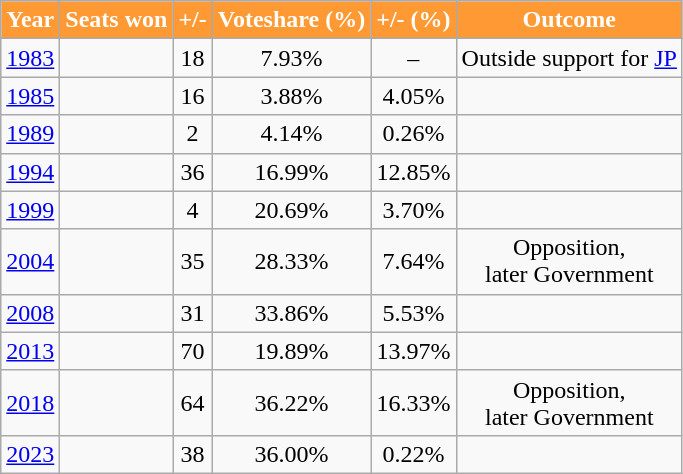<table class="wikitable">
<tr>
<th style="background-color:#FF9933; color:white">Year</th>
<th style="background-color:#FF9933; color:white">Seats won</th>
<th style="background-color:#FF9933; color:white">+/-</th>
<th style="background-color:#FF9933; color:white">Voteshare (%)</th>
<th style="background-color:#FF9933; color:white">+/- (%)</th>
<th style="background-color:#FF9933; color:white">Outcome</th>
</tr>
<tr style="text-align:center;">
<td><a href='#'>1983</a></td>
<td></td>
<td> 18</td>
<td>7.93%</td>
<td>–</td>
<td>Outside support for <a href='#'>JP</a></td>
</tr>
<tr style="text-align:center;">
<td><a href='#'>1985</a></td>
<td></td>
<td> 16</td>
<td>3.88%</td>
<td> 4.05%</td>
<td></td>
</tr>
<tr style="text-align:center;">
<td><a href='#'>1989</a></td>
<td></td>
<td> 2</td>
<td>4.14%</td>
<td> 0.26%</td>
<td></td>
</tr>
<tr style="text-align:center;">
<td><a href='#'>1994</a></td>
<td></td>
<td> 36</td>
<td>16.99%</td>
<td> 12.85%</td>
<td></td>
</tr>
<tr style="text-align:center;">
<td><a href='#'>1999</a></td>
<td></td>
<td> 4</td>
<td>20.69%</td>
<td> 3.70%</td>
<td></td>
</tr>
<tr style="text-align:center;">
<td><a href='#'>2004</a></td>
<td></td>
<td> 35</td>
<td>28.33%</td>
<td> 7.64%</td>
<td>Opposition,<br>later Government</td>
</tr>
<tr style="text-align:center;">
<td><a href='#'>2008</a></td>
<td></td>
<td> 31</td>
<td>33.86%</td>
<td> 5.53%</td>
<td></td>
</tr>
<tr style="text-align:center;">
<td><a href='#'>2013</a></td>
<td></td>
<td> 70</td>
<td>19.89%</td>
<td> 13.97%</td>
<td></td>
</tr>
<tr style="text-align:center;">
<td><a href='#'>2018</a></td>
<td></td>
<td> 64</td>
<td>36.22%</td>
<td> 16.33%</td>
<td>Opposition,<br>later Government</td>
</tr>
<tr style="text-align:center;">
<td><a href='#'>2023</a></td>
<td></td>
<td> 38</td>
<td>36.00%</td>
<td> 0.22%</td>
<td></td>
</tr>
</table>
